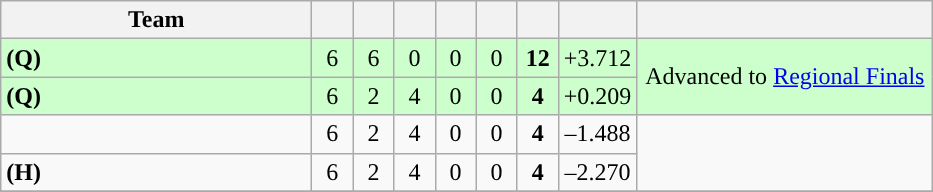<table class="wikitable" style="text-align:center">
<tr>
<th width=200>Team</th>
<th width=20></th>
<th width=20></th>
<th width=20></th>
<th width=20></th>
<th width=20></th>
<th width=20></th>
<th width=45></th>
<th width=190></th>
</tr>
<tr style="background:#cfc">
<td align="left"> <strong>(Q)</strong></td>
<td>6</td>
<td>6</td>
<td>0</td>
<td>0</td>
<td>0</td>
<td><strong>12</strong></td>
<td>+3.712</td>
<td rowspan=2>Advanced to <a href='#'>Regional Finals</a></td>
</tr>
<tr style="background:#cfc">
<td align="left"> <strong>(Q)</strong></td>
<td>6</td>
<td>2</td>
<td>4</td>
<td>0</td>
<td>0</td>
<td><strong>4</strong></td>
<td>+0.209</td>
</tr>
<tr>
<td align="left"></td>
<td>6</td>
<td>2</td>
<td>4</td>
<td>0</td>
<td>0</td>
<td><strong>4</strong></td>
<td>–1.488</td>
<td rowspan=2></td>
</tr>
<tr>
<td align="left"> <strong>(H)</strong></td>
<td>6</td>
<td>2</td>
<td>4</td>
<td>0</td>
<td>0</td>
<td><strong>4</strong></td>
<td>–2.270</td>
</tr>
<tr>
</tr>
</table>
